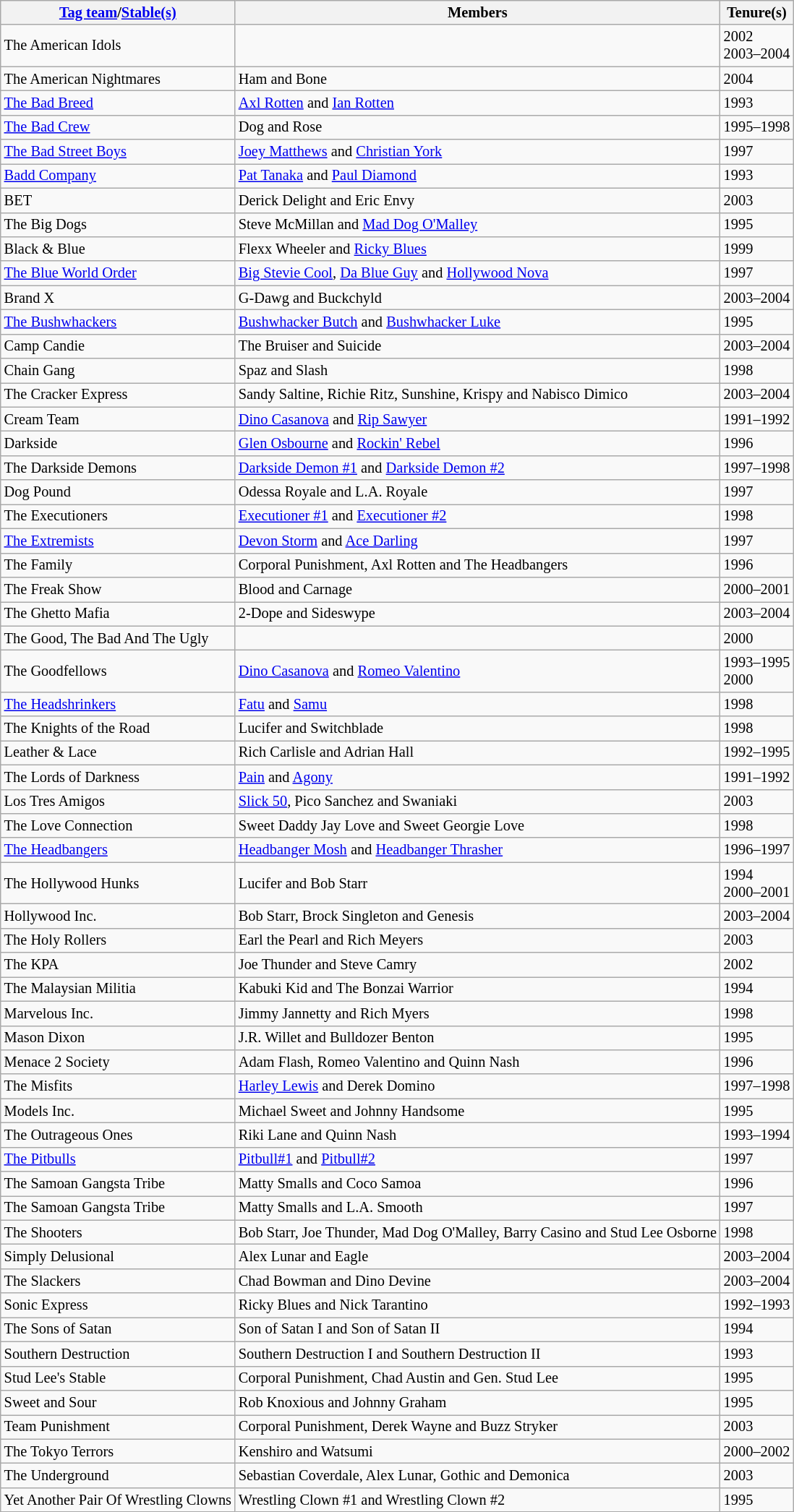<table style="font-size: 85%; text-align: left;" class="wikitable">
<tr>
<th><a href='#'>Tag team</a>/<a href='#'>Stable(s)</a></th>
<th>Members</th>
<th>Tenure(s)</th>
</tr>
<tr>
<td>The American Idols</td>
<td></td>
<td>2002<br>2003–2004</td>
</tr>
<tr>
<td>The American Nightmares</td>
<td>Ham and Bone</td>
<td>2004</td>
</tr>
<tr>
<td><a href='#'>The Bad Breed</a></td>
<td><a href='#'>Axl Rotten</a> and <a href='#'>Ian Rotten</a></td>
<td>1993</td>
</tr>
<tr>
<td><a href='#'>The Bad Crew</a></td>
<td>Dog and Rose</td>
<td>1995–1998</td>
</tr>
<tr>
<td><a href='#'>The Bad Street Boys</a></td>
<td><a href='#'>Joey Matthews</a> and <a href='#'>Christian York</a></td>
<td>1997</td>
</tr>
<tr>
<td><a href='#'>Badd Company</a></td>
<td><a href='#'>Pat Tanaka</a> and <a href='#'>Paul Diamond</a></td>
<td>1993</td>
</tr>
<tr>
<td>BET</td>
<td>Derick Delight and Eric Envy</td>
<td>2003</td>
</tr>
<tr>
<td>The Big Dogs</td>
<td>Steve McMillan and <a href='#'>Mad Dog O'Malley</a></td>
<td>1995</td>
</tr>
<tr>
<td>Black & Blue</td>
<td>Flexx Wheeler and <a href='#'>Ricky Blues</a></td>
<td>1999</td>
</tr>
<tr>
<td><a href='#'>The Blue World Order</a></td>
<td><a href='#'>Big Stevie Cool</a>, <a href='#'>Da Blue Guy</a> and <a href='#'>Hollywood Nova</a></td>
<td>1997</td>
</tr>
<tr>
<td>Brand X</td>
<td>G-Dawg and Buckchyld</td>
<td>2003–2004</td>
</tr>
<tr>
<td><a href='#'>The Bushwhackers</a></td>
<td><a href='#'>Bushwhacker Butch</a> and <a href='#'>Bushwhacker Luke</a></td>
<td>1995</td>
</tr>
<tr>
<td>Camp Candie</td>
<td>The Bruiser and Suicide</td>
<td>2003–2004</td>
</tr>
<tr>
<td>Chain Gang</td>
<td>Spaz and Slash</td>
<td>1998</td>
</tr>
<tr>
<td>The Cracker Express</td>
<td>Sandy Saltine, Richie Ritz, Sunshine, Krispy and Nabisco Dimico</td>
<td>2003–2004</td>
</tr>
<tr>
<td>Cream Team</td>
<td><a href='#'>Dino Casanova</a> and <a href='#'>Rip Sawyer</a></td>
<td>1991–1992</td>
</tr>
<tr>
<td>Darkside</td>
<td><a href='#'>Glen Osbourne</a> and <a href='#'>Rockin' Rebel</a></td>
<td>1996</td>
</tr>
<tr>
<td>The Darkside Demons</td>
<td><a href='#'>Darkside Demon #1</a> and <a href='#'>Darkside Demon #2</a></td>
<td>1997–1998</td>
</tr>
<tr>
<td>Dog Pound</td>
<td>Odessa Royale and L.A. Royale</td>
<td>1997</td>
</tr>
<tr>
<td>The Executioners</td>
<td><a href='#'>Executioner #1</a> and <a href='#'>Executioner #2</a></td>
<td>1998</td>
</tr>
<tr>
<td><a href='#'>The Extremists</a></td>
<td><a href='#'>Devon Storm</a> and <a href='#'>Ace Darling</a></td>
<td>1997</td>
</tr>
<tr>
<td>The Family</td>
<td>Corporal Punishment, Axl Rotten and The Headbangers</td>
<td>1996</td>
</tr>
<tr>
<td>The Freak Show</td>
<td>Blood and Carnage</td>
<td>2000–2001</td>
</tr>
<tr>
<td>The Ghetto Mafia</td>
<td>2-Dope and Sideswype</td>
<td>2003–2004</td>
</tr>
<tr>
<td>The Good, The Bad And The Ugly</td>
<td></td>
<td>2000</td>
</tr>
<tr>
<td>The Goodfellows</td>
<td><a href='#'>Dino Casanova</a> and <a href='#'>Romeo Valentino</a></td>
<td>1993–1995<br>2000</td>
</tr>
<tr>
<td><a href='#'>The Headshrinkers</a></td>
<td><a href='#'>Fatu</a> and <a href='#'>Samu</a></td>
<td>1998</td>
</tr>
<tr>
<td>The Knights of the Road</td>
<td>Lucifer and Switchblade</td>
<td>1998</td>
</tr>
<tr>
<td>Leather & Lace</td>
<td>Rich Carlisle and Adrian Hall</td>
<td>1992–1995</td>
</tr>
<tr>
<td>The Lords of Darkness</td>
<td><a href='#'>Pain</a> and <a href='#'>Agony</a></td>
<td>1991–1992</td>
</tr>
<tr>
<td>Los Tres Amigos</td>
<td><a href='#'>Slick 50</a>, Pico Sanchez and Swaniaki</td>
<td>2003</td>
</tr>
<tr>
<td>The Love Connection</td>
<td>Sweet Daddy Jay Love and Sweet Georgie Love</td>
<td>1998</td>
</tr>
<tr>
<td><a href='#'>The Headbangers</a></td>
<td><a href='#'>Headbanger Mosh</a> and <a href='#'>Headbanger Thrasher</a></td>
<td>1996–1997</td>
</tr>
<tr>
<td>The Hollywood Hunks</td>
<td>Lucifer and Bob Starr</td>
<td>1994<br>2000–2001</td>
</tr>
<tr>
<td>Hollywood Inc.</td>
<td>Bob Starr, Brock Singleton and Genesis</td>
<td>2003–2004</td>
</tr>
<tr>
<td>The Holy Rollers</td>
<td>Earl the Pearl and Rich Meyers</td>
<td>2003</td>
</tr>
<tr>
<td>The KPA</td>
<td>Joe Thunder and Steve Camry</td>
<td>2002</td>
</tr>
<tr>
<td>The Malaysian Militia</td>
<td>Kabuki Kid and The Bonzai Warrior</td>
<td>1994</td>
</tr>
<tr>
<td>Marvelous Inc.</td>
<td>Jimmy Jannetty and Rich Myers</td>
<td>1998</td>
</tr>
<tr>
<td>Mason Dixon</td>
<td>J.R. Willet and Bulldozer Benton</td>
<td>1995</td>
</tr>
<tr>
<td>Menace 2 Society</td>
<td>Adam Flash, Romeo Valentino and Quinn Nash</td>
<td>1996</td>
</tr>
<tr>
<td>The Misfits</td>
<td><a href='#'>Harley Lewis</a> and Derek Domino</td>
<td>1997–1998</td>
</tr>
<tr>
<td>Models Inc.</td>
<td>Michael Sweet and Johnny Handsome</td>
<td>1995</td>
</tr>
<tr>
<td>The Outrageous Ones</td>
<td>Riki Lane and Quinn Nash</td>
<td>1993–1994</td>
</tr>
<tr>
<td><a href='#'>The Pitbulls</a></td>
<td><a href='#'>Pitbull#1</a> and <a href='#'>Pitbull#2</a></td>
<td>1997</td>
</tr>
<tr>
<td>The Samoan Gangsta Tribe</td>
<td>Matty Smalls and Coco Samoa</td>
<td>1996</td>
</tr>
<tr>
<td>The Samoan Gangsta Tribe</td>
<td>Matty Smalls and L.A. Smooth</td>
<td>1997</td>
</tr>
<tr>
<td>The Shooters</td>
<td>Bob Starr, Joe Thunder, Mad Dog O'Malley, Barry Casino and Stud Lee Osborne</td>
<td>1998</td>
</tr>
<tr>
<td>Simply Delusional</td>
<td>Alex Lunar and Eagle</td>
<td>2003–2004</td>
</tr>
<tr>
<td>The Slackers</td>
<td>Chad Bowman and Dino Devine</td>
<td>2003–2004</td>
</tr>
<tr>
<td>Sonic Express</td>
<td>Ricky Blues and Nick Tarantino</td>
<td>1992–1993</td>
</tr>
<tr>
<td>The Sons of Satan</td>
<td>Son of Satan I and Son of Satan II</td>
<td>1994</td>
</tr>
<tr>
<td>Southern Destruction</td>
<td>Southern Destruction I and Southern Destruction II</td>
<td>1993</td>
</tr>
<tr>
<td>Stud Lee's Stable</td>
<td>Corporal Punishment, Chad Austin and Gen. Stud Lee</td>
<td>1995</td>
</tr>
<tr>
<td>Sweet and Sour</td>
<td>Rob Knoxious and Johnny Graham</td>
<td>1995</td>
</tr>
<tr>
<td>Team Punishment</td>
<td>Corporal Punishment, Derek Wayne and Buzz Stryker</td>
<td>2003</td>
</tr>
<tr>
<td>The Tokyo Terrors</td>
<td>Kenshiro and Watsumi</td>
<td>2000–2002</td>
</tr>
<tr>
<td>The Underground</td>
<td>Sebastian Coverdale, Alex Lunar, Gothic and Demonica</td>
<td>2003</td>
</tr>
<tr>
<td>Yet Another Pair Of Wrestling Clowns</td>
<td>Wrestling Clown #1 and Wrestling Clown #2</td>
<td>1995</td>
</tr>
</table>
